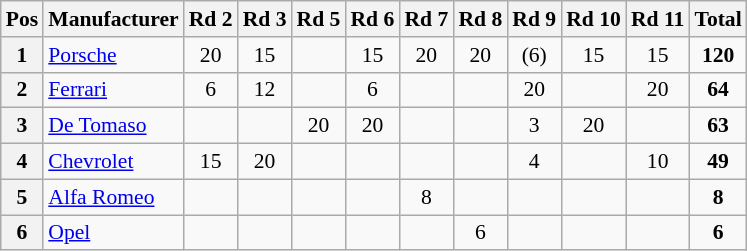<table class="wikitable" style="font-size: 90%;">
<tr>
<th>Pos</th>
<th>Manufacturer</th>
<th>Rd 2</th>
<th>Rd 3</th>
<th>Rd 5</th>
<th>Rd 6</th>
<th>Rd 7</th>
<th>Rd 8</th>
<th>Rd 9</th>
<th>Rd 10</th>
<th>Rd 11</th>
<th>Total</th>
</tr>
<tr>
<th>1</th>
<td> <a href='#'>Porsche</a></td>
<td align=center>20</td>
<td align=center>15</td>
<td></td>
<td align=center>15</td>
<td align=center>20</td>
<td align=center>20</td>
<td align=center>(6)</td>
<td align=center>15</td>
<td align=center>15</td>
<td align=center><strong>120</strong></td>
</tr>
<tr>
<th>2</th>
<td> <a href='#'>Ferrari</a></td>
<td align=center>6</td>
<td align=center>12</td>
<td></td>
<td align=center>6</td>
<td></td>
<td></td>
<td align=center>20</td>
<td></td>
<td align=center>20</td>
<td align=center><strong>64</strong></td>
</tr>
<tr>
<th>3</th>
<td> <a href='#'>De Tomaso</a></td>
<td></td>
<td></td>
<td align=center>20</td>
<td align=center>20</td>
<td></td>
<td></td>
<td align=center>3</td>
<td align=center>20</td>
<td></td>
<td align=center><strong>63</strong></td>
</tr>
<tr>
<th>4</th>
<td> <a href='#'>Chevrolet</a></td>
<td align=center>15</td>
<td align=center>20</td>
<td></td>
<td></td>
<td></td>
<td></td>
<td align=center>4</td>
<td></td>
<td align=center>10</td>
<td align=center><strong>49</strong></td>
</tr>
<tr>
<th>5</th>
<td> <a href='#'>Alfa Romeo</a></td>
<td></td>
<td></td>
<td></td>
<td></td>
<td align=center>8</td>
<td></td>
<td></td>
<td></td>
<td></td>
<td align=center><strong>8</strong></td>
</tr>
<tr>
<th>6</th>
<td> <a href='#'>Opel</a></td>
<td></td>
<td></td>
<td></td>
<td></td>
<td></td>
<td align=center>6</td>
<td></td>
<td></td>
<td></td>
<td align=center><strong>6</strong></td>
</tr>
</table>
